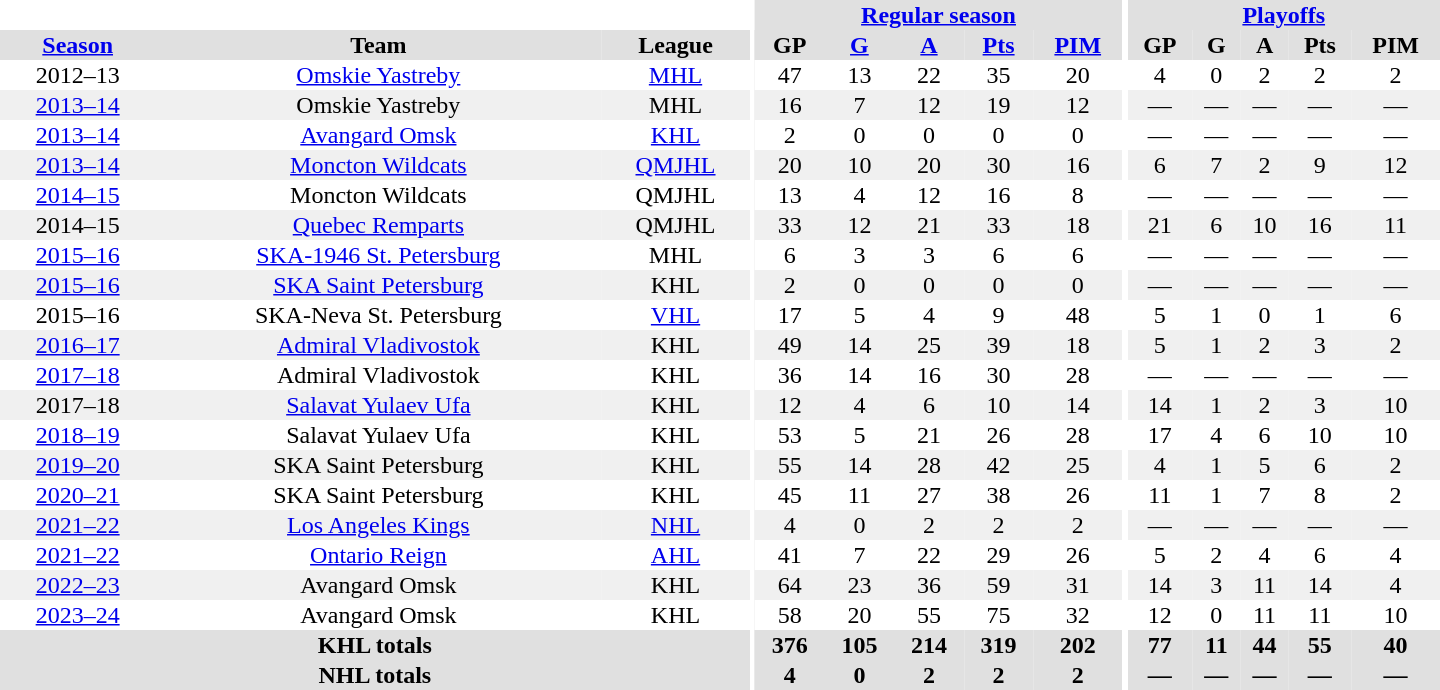<table border="0" cellpadding="1" cellspacing="0" style="text-align:center; width:60em">
<tr bgcolor="#e0e0e0">
<th colspan="3" bgcolor="#ffffff"></th>
<th rowspan="99" bgcolor="#ffffff"></th>
<th colspan="5"><a href='#'>Regular season</a></th>
<th rowspan="99" bgcolor="#ffffff"></th>
<th colspan="5"><a href='#'>Playoffs</a></th>
</tr>
<tr bgcolor="#e0e0e0">
<th><a href='#'>Season</a></th>
<th>Team</th>
<th>League</th>
<th>GP</th>
<th><a href='#'>G</a></th>
<th><a href='#'>A</a></th>
<th><a href='#'>Pts</a></th>
<th><a href='#'>PIM</a></th>
<th>GP</th>
<th>G</th>
<th>A</th>
<th>Pts</th>
<th>PIM</th>
</tr>
<tr>
<td 2012–13 MHL season>2012–13</td>
<td><a href='#'>Omskie Yastreby</a></td>
<td><a href='#'>MHL</a></td>
<td>47</td>
<td>13</td>
<td>22</td>
<td>35</td>
<td>20</td>
<td>4</td>
<td>0</td>
<td>2</td>
<td>2</td>
<td>2</td>
</tr>
<tr bgcolor="#f0f0f0">
<td><a href='#'>2013–14</a></td>
<td>Omskie Yastreby</td>
<td>MHL</td>
<td>16</td>
<td>7</td>
<td>12</td>
<td>19</td>
<td>12</td>
<td>—</td>
<td>—</td>
<td>—</td>
<td>—</td>
<td>—</td>
</tr>
<tr>
<td><a href='#'>2013–14</a></td>
<td><a href='#'>Avangard Omsk</a></td>
<td><a href='#'>KHL</a></td>
<td>2</td>
<td>0</td>
<td>0</td>
<td>0</td>
<td>0</td>
<td>—</td>
<td>—</td>
<td>—</td>
<td>—</td>
<td>—</td>
</tr>
<tr bgcolor="#f0f0f0">
<td><a href='#'>2013–14</a></td>
<td><a href='#'>Moncton Wildcats</a></td>
<td><a href='#'>QMJHL</a></td>
<td>20</td>
<td>10</td>
<td>20</td>
<td>30</td>
<td>16</td>
<td>6</td>
<td>7</td>
<td>2</td>
<td>9</td>
<td>12</td>
</tr>
<tr>
<td><a href='#'>2014–15</a></td>
<td>Moncton Wildcats</td>
<td>QMJHL</td>
<td>13</td>
<td>4</td>
<td>12</td>
<td>16</td>
<td>8</td>
<td>—</td>
<td>—</td>
<td>—</td>
<td>—</td>
<td>—</td>
</tr>
<tr bgcolor="#f0f0f0">
<td>2014–15</td>
<td><a href='#'>Quebec Remparts</a></td>
<td>QMJHL</td>
<td>33</td>
<td>12</td>
<td>21</td>
<td>33</td>
<td>18</td>
<td>21</td>
<td>6</td>
<td>10</td>
<td>16</td>
<td>11</td>
</tr>
<tr>
<td><a href='#'>2015–16</a></td>
<td><a href='#'>SKA-1946 St. Petersburg</a></td>
<td>MHL</td>
<td>6</td>
<td>3</td>
<td>3</td>
<td>6</td>
<td>6</td>
<td>—</td>
<td>—</td>
<td>—</td>
<td>—</td>
<td>—</td>
</tr>
<tr bgcolor="#f0f0f0">
<td><a href='#'>2015–16</a></td>
<td><a href='#'>SKA Saint Petersburg</a></td>
<td>KHL</td>
<td>2</td>
<td>0</td>
<td>0</td>
<td>0</td>
<td>0</td>
<td>—</td>
<td>—</td>
<td>—</td>
<td>—</td>
<td>—</td>
</tr>
<tr>
<td>2015–16</td>
<td>SKA-Neva St. Petersburg</td>
<td><a href='#'>VHL</a></td>
<td>17</td>
<td>5</td>
<td>4</td>
<td>9</td>
<td>48</td>
<td>5</td>
<td>1</td>
<td>0</td>
<td>1</td>
<td>6</td>
</tr>
<tr bgcolor="#f0f0f0">
<td><a href='#'>2016–17</a></td>
<td><a href='#'>Admiral Vladivostok</a></td>
<td>KHL</td>
<td>49</td>
<td>14</td>
<td>25</td>
<td>39</td>
<td>18</td>
<td>5</td>
<td>1</td>
<td>2</td>
<td>3</td>
<td>2</td>
</tr>
<tr>
<td><a href='#'>2017–18</a></td>
<td>Admiral Vladivostok</td>
<td>KHL</td>
<td>36</td>
<td>14</td>
<td>16</td>
<td>30</td>
<td>28</td>
<td>—</td>
<td>—</td>
<td>—</td>
<td>—</td>
<td>—</td>
</tr>
<tr bgcolor="#f0f0f0">
<td>2017–18</td>
<td><a href='#'>Salavat Yulaev Ufa</a></td>
<td>KHL</td>
<td>12</td>
<td>4</td>
<td>6</td>
<td>10</td>
<td>14</td>
<td>14</td>
<td>1</td>
<td>2</td>
<td>3</td>
<td>10</td>
</tr>
<tr>
<td><a href='#'>2018–19</a></td>
<td>Salavat Yulaev Ufa</td>
<td>KHL</td>
<td>53</td>
<td>5</td>
<td>21</td>
<td>26</td>
<td>28</td>
<td>17</td>
<td>4</td>
<td>6</td>
<td>10</td>
<td>10</td>
</tr>
<tr bgcolor="#f0f0f0">
<td><a href='#'>2019–20</a></td>
<td>SKA Saint Petersburg</td>
<td>KHL</td>
<td>55</td>
<td>14</td>
<td>28</td>
<td>42</td>
<td>25</td>
<td>4</td>
<td>1</td>
<td>5</td>
<td>6</td>
<td>2</td>
</tr>
<tr>
<td><a href='#'>2020–21</a></td>
<td>SKA Saint Petersburg</td>
<td>KHL</td>
<td>45</td>
<td>11</td>
<td>27</td>
<td>38</td>
<td>26</td>
<td>11</td>
<td>1</td>
<td>7</td>
<td>8</td>
<td>2</td>
</tr>
<tr bgcolor="#f0f0f0">
<td><a href='#'>2021–22</a></td>
<td><a href='#'>Los Angeles Kings</a></td>
<td><a href='#'>NHL</a></td>
<td>4</td>
<td>0</td>
<td>2</td>
<td>2</td>
<td>2</td>
<td>—</td>
<td>—</td>
<td>—</td>
<td>—</td>
<td>—</td>
</tr>
<tr>
<td><a href='#'>2021–22</a></td>
<td><a href='#'>Ontario Reign</a></td>
<td><a href='#'>AHL</a></td>
<td>41</td>
<td>7</td>
<td>22</td>
<td>29</td>
<td>26</td>
<td>5</td>
<td>2</td>
<td>4</td>
<td>6</td>
<td>4</td>
</tr>
<tr bgcolor="#f0f0f0">
<td><a href='#'>2022–23</a></td>
<td>Avangard Omsk</td>
<td>KHL</td>
<td>64</td>
<td>23</td>
<td>36</td>
<td>59</td>
<td>31</td>
<td>14</td>
<td>3</td>
<td>11</td>
<td>14</td>
<td>4</td>
</tr>
<tr>
<td><a href='#'>2023–24</a></td>
<td>Avangard Omsk</td>
<td>KHL</td>
<td>58</td>
<td>20</td>
<td>55</td>
<td>75</td>
<td>32</td>
<td>12</td>
<td>0</td>
<td>11</td>
<td>11</td>
<td>10</td>
</tr>
<tr bgcolor="#e0e0e0">
<th colspan="3">KHL totals</th>
<th>376</th>
<th>105</th>
<th>214</th>
<th>319</th>
<th>202</th>
<th>77</th>
<th>11</th>
<th>44</th>
<th>55</th>
<th>40</th>
</tr>
<tr bgcolor="#e0e0e0">
<th colspan="3">NHL totals</th>
<th>4</th>
<th>0</th>
<th>2</th>
<th>2</th>
<th>2</th>
<th>—</th>
<th>—</th>
<th>—</th>
<th>—</th>
<th>—</th>
</tr>
</table>
